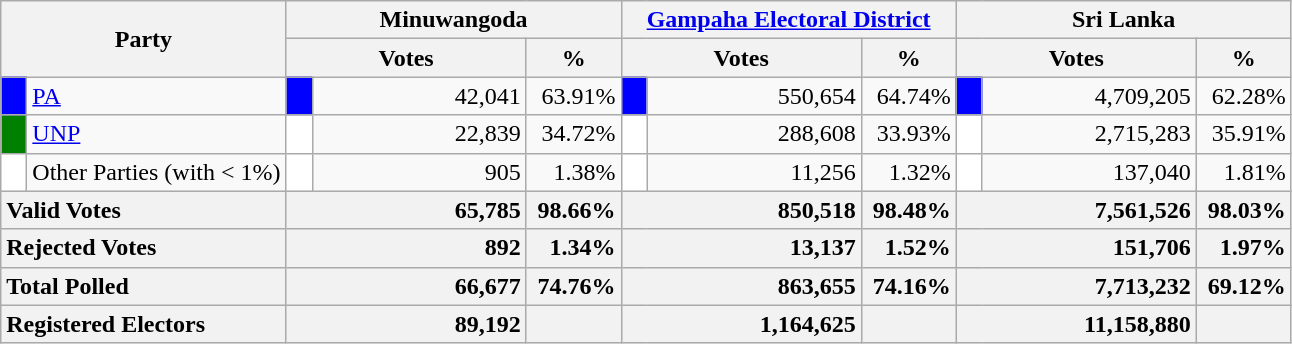<table class="wikitable">
<tr>
<th colspan="2" width="144px"rowspan="2">Party</th>
<th colspan="3" width="216px">Minuwangoda</th>
<th colspan="3" width="216px"><a href='#'>Gampaha Electoral District</a></th>
<th colspan="3" width="216px">Sri Lanka</th>
</tr>
<tr>
<th colspan="2" width="144px">Votes</th>
<th>%</th>
<th colspan="2" width="144px">Votes</th>
<th>%</th>
<th colspan="2" width="144px">Votes</th>
<th>%</th>
</tr>
<tr>
<td style="background-color:blue;" width="10px"></td>
<td style="text-align:left;"><a href='#'>PA</a></td>
<td style="background-color:blue;" width="10px"></td>
<td style="text-align:right;">42,041</td>
<td style="text-align:right;">63.91%</td>
<td style="background-color:blue;" width="10px"></td>
<td style="text-align:right;">550,654</td>
<td style="text-align:right;">64.74%</td>
<td style="background-color:blue;" width="10px"></td>
<td style="text-align:right;">4,709,205</td>
<td style="text-align:right;">62.28%</td>
</tr>
<tr>
<td style="background-color:green;" width="10px"></td>
<td style="text-align:left;"><a href='#'>UNP</a></td>
<td style="background-color:white;" width="10px"></td>
<td style="text-align:right;">22,839</td>
<td style="text-align:right;">34.72%</td>
<td style="background-color:white;" width="10px"></td>
<td style="text-align:right;">288,608</td>
<td style="text-align:right;">33.93%</td>
<td style="background-color:white;" width="10px"></td>
<td style="text-align:right;">2,715,283</td>
<td style="text-align:right;">35.91%</td>
</tr>
<tr>
<td style="background-color:white;" width="10px"></td>
<td style="text-align:left;">Other Parties (with < 1%)</td>
<td style="background-color:white;" width="10px"></td>
<td style="text-align:right;">905</td>
<td style="text-align:right;">1.38%</td>
<td style="background-color:white;" width="10px"></td>
<td style="text-align:right;">11,256</td>
<td style="text-align:right;">1.32%</td>
<td style="background-color:white;" width="10px"></td>
<td style="text-align:right;">137,040</td>
<td style="text-align:right;">1.81%</td>
</tr>
<tr>
<th colspan="2" width="144px"style="text-align:left;">Valid Votes</th>
<th style="text-align:right;"colspan="2" width="144px">65,785</th>
<th style="text-align:right;">98.66%</th>
<th style="text-align:right;"colspan="2" width="144px">850,518</th>
<th style="text-align:right;">98.48%</th>
<th style="text-align:right;"colspan="2" width="144px">7,561,526</th>
<th style="text-align:right;">98.03%</th>
</tr>
<tr>
<th colspan="2" width="144px"style="text-align:left;">Rejected Votes</th>
<th style="text-align:right;"colspan="2" width="144px">892</th>
<th style="text-align:right;">1.34%</th>
<th style="text-align:right;"colspan="2" width="144px">13,137</th>
<th style="text-align:right;">1.52%</th>
<th style="text-align:right;"colspan="2" width="144px">151,706</th>
<th style="text-align:right;">1.97%</th>
</tr>
<tr>
<th colspan="2" width="144px"style="text-align:left;">Total Polled</th>
<th style="text-align:right;"colspan="2" width="144px">66,677</th>
<th style="text-align:right;">74.76%</th>
<th style="text-align:right;"colspan="2" width="144px">863,655</th>
<th style="text-align:right;">74.16%</th>
<th style="text-align:right;"colspan="2" width="144px">7,713,232</th>
<th style="text-align:right;">69.12%</th>
</tr>
<tr>
<th colspan="2" width="144px"style="text-align:left;">Registered Electors</th>
<th style="text-align:right;"colspan="2" width="144px">89,192</th>
<th></th>
<th style="text-align:right;"colspan="2" width="144px">1,164,625</th>
<th></th>
<th style="text-align:right;"colspan="2" width="144px">11,158,880</th>
<th></th>
</tr>
</table>
